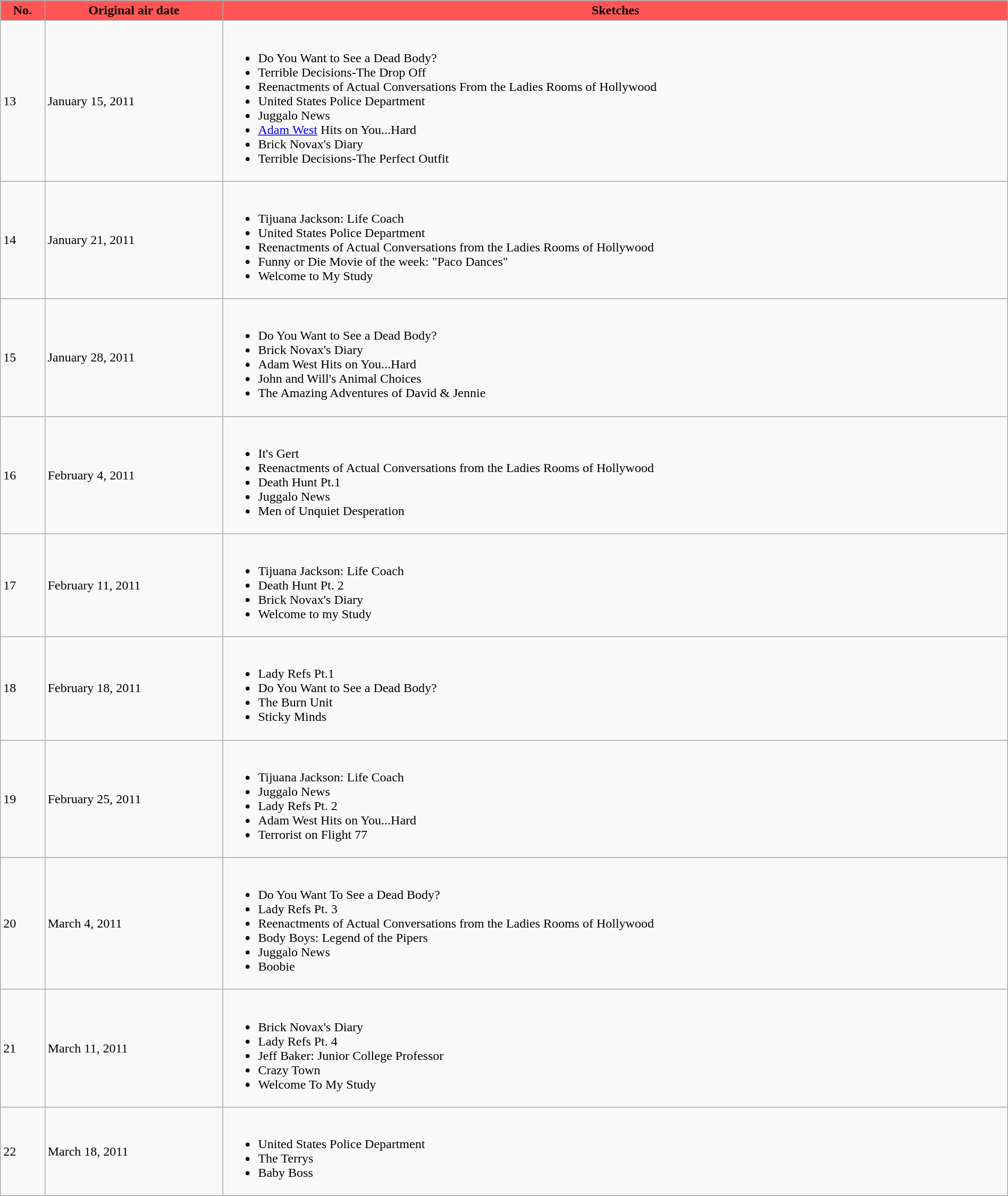<table class="wikitable" style="width:100%;">
<tr>
<th style="background:#ff5555">No.</th>
<th style="background:#ff5555">Original air date</th>
<th style="background:#ff5555">Sketches</th>
</tr>
<tr>
<td>13</td>
<td>January 15, 2011</td>
<td><br><ul><li>Do You Want to See a Dead Body?</li><li>Terrible Decisions-The Drop Off</li><li>Reenactments of Actual Conversations From the Ladies Rooms of Hollywood</li><li>United States Police Department</li><li>Juggalo News</li><li><a href='#'>Adam West</a> Hits on You...Hard</li><li>Brick Novax's Diary</li><li>Terrible Decisions-The Perfect Outfit</li></ul></td>
</tr>
<tr>
<td>14</td>
<td>January 21, 2011</td>
<td><br><ul><li>Tijuana Jackson: Life Coach</li><li>United States Police Department</li><li>Reenactments of Actual Conversations from the Ladies Rooms of Hollywood</li><li>Funny or Die Movie of the week: "Paco Dances"</li><li>Welcome to My Study</li></ul></td>
</tr>
<tr>
<td>15</td>
<td>January 28, 2011</td>
<td><br><ul><li>Do You Want to See a Dead Body?</li><li>Brick Novax's Diary</li><li>Adam West Hits on You...Hard</li><li>John and Will's Animal Choices</li><li>The Amazing Adventures of David & Jennie</li></ul></td>
</tr>
<tr>
<td>16</td>
<td>February 4, 2011</td>
<td><br><ul><li>It's Gert</li><li>Reenactments of Actual Conversations from the Ladies Rooms of Hollywood</li><li>Death Hunt Pt.1</li><li>Juggalo News</li><li>Men of Unquiet Desperation</li></ul></td>
</tr>
<tr>
<td>17</td>
<td>February 11, 2011</td>
<td><br><ul><li>Tijuana Jackson: Life Coach</li><li>Death Hunt Pt. 2</li><li>Brick Novax's Diary</li><li>Welcome to my Study</li></ul></td>
</tr>
<tr>
<td>18</td>
<td>February 18, 2011</td>
<td><br><ul><li>Lady Refs Pt.1</li><li>Do You Want to See a Dead Body?</li><li>The Burn Unit</li><li>Sticky Minds</li></ul></td>
</tr>
<tr>
<td>19</td>
<td>February 25, 2011</td>
<td><br><ul><li>Tijuana Jackson: Life Coach</li><li>Juggalo News</li><li>Lady Refs Pt. 2</li><li>Adam West Hits on You...Hard</li><li>Terrorist on Flight 77</li></ul></td>
</tr>
<tr>
<td>20</td>
<td>March 4, 2011</td>
<td><br><ul><li>Do You Want To See a Dead Body?</li><li>Lady Refs Pt. 3</li><li>Reenactments of Actual Conversations from the Ladies Rooms of Hollywood</li><li>Body Boys: Legend of the Pipers</li><li>Juggalo News</li><li>Boobie</li></ul></td>
</tr>
<tr>
<td>21</td>
<td>March 11, 2011</td>
<td><br><ul><li>Brick Novax's Diary</li><li>Lady Refs Pt. 4</li><li>Jeff Baker: Junior College Professor</li><li>Crazy Town</li><li>Welcome To My Study</li></ul></td>
</tr>
<tr>
<td>22</td>
<td>March 18, 2011</td>
<td><br><ul><li>United States Police Department</li><li>The Terrys</li><li>Baby Boss</li></ul></td>
</tr>
</table>
